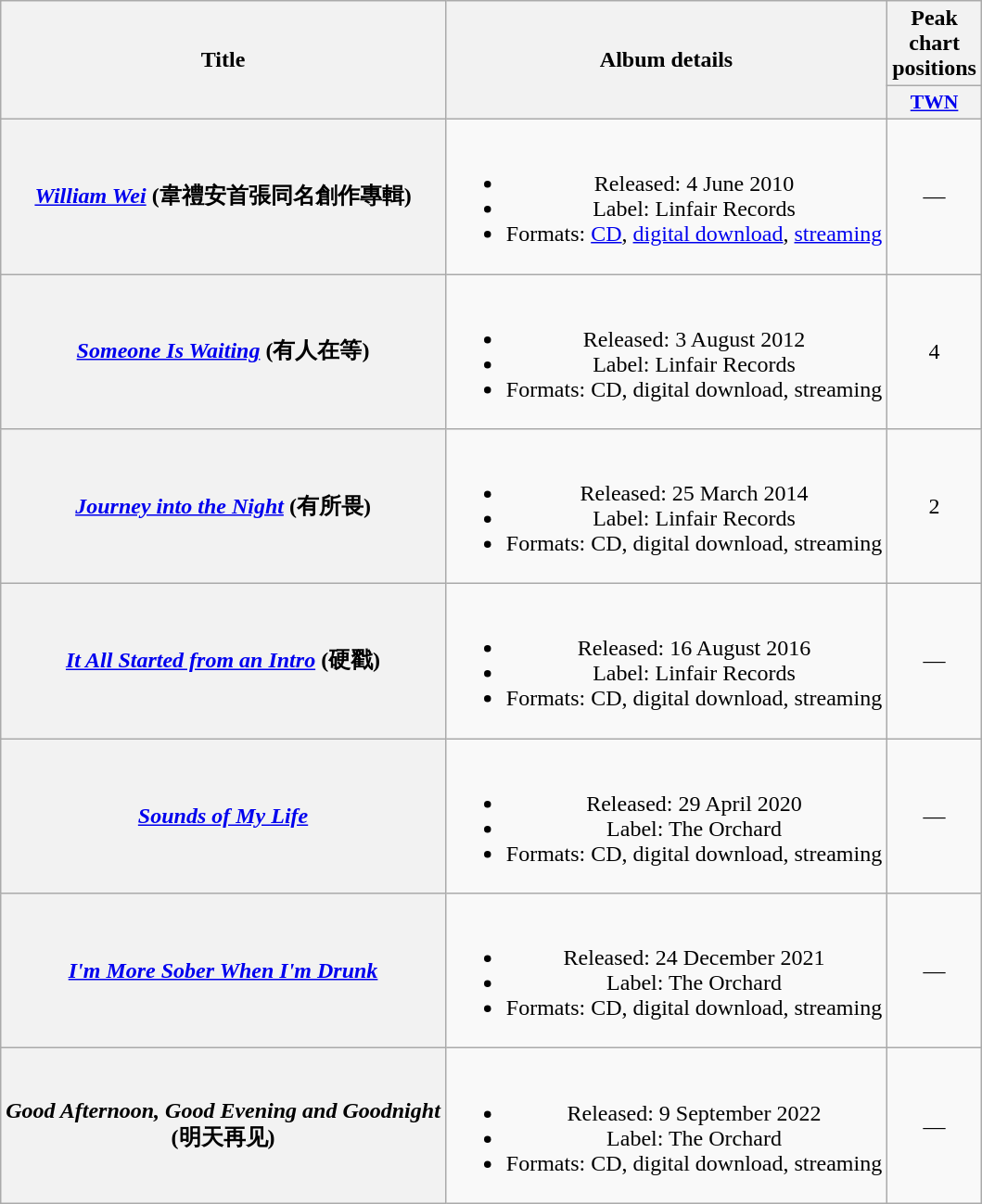<table class="wikitable plainrowheaders" style="text-align:center;">
<tr>
<th rowspan="2">Title</th>
<th rowspan="2">Album details</th>
<th>Peak chart positions</th>
</tr>
<tr>
<th scope="col" style="width:3em;font-size:90%;"><a href='#'>TWN</a><br></th>
</tr>
<tr>
<th scope="row"><em><a href='#'>William Wei</a></em> (韋禮安首張同名創作專輯)</th>
<td><br><ul><li>Released: 4 June 2010</li><li>Label: Linfair Records</li><li>Formats: <a href='#'>CD</a>, <a href='#'>digital download</a>, <a href='#'>streaming</a></li></ul></td>
<td>—</td>
</tr>
<tr>
<th scope="row"><em><a href='#'>Someone Is Waiting</a></em> (有人在等)</th>
<td><br><ul><li>Released: 3 August 2012</li><li>Label: Linfair Records</li><li>Formats: CD, digital download, streaming</li></ul></td>
<td>4</td>
</tr>
<tr>
<th scope="row"><em><a href='#'>Journey into the Night</a></em> (有所畏)</th>
<td><br><ul><li>Released: 25 March 2014</li><li>Label: Linfair Records</li><li>Formats: CD, digital download, streaming</li></ul></td>
<td>2</td>
</tr>
<tr>
<th scope="row"><em><a href='#'>It All Started from an Intro</a></em> (硬戳)</th>
<td><br><ul><li>Released: 16 August 2016</li><li>Label: Linfair Records</li><li>Formats: CD, digital download, streaming</li></ul></td>
<td>—</td>
</tr>
<tr>
<th scope="row"><em><a href='#'>Sounds of My Life</a></em></th>
<td><br><ul><li>Released: 29 April 2020</li><li>Label: The Orchard</li><li>Formats: CD, digital download, streaming</li></ul></td>
<td>—</td>
</tr>
<tr>
<th scope="row"><em><a href='#'>I'm More Sober When I'm Drunk</a></em></th>
<td><br><ul><li>Released: 24 December 2021</li><li>Label: The Orchard</li><li>Formats: CD, digital download, streaming</li></ul></td>
<td>—</td>
</tr>
<tr>
<th scope="row"><em>Good Afternoon, Good Evening and Goodnight</em><br>(明天再见)</th>
<td><br><ul><li>Released: 9 September 2022</li><li>Label: The Orchard</li><li>Formats: CD, digital download, streaming</li></ul></td>
<td>—</td>
</tr>
</table>
